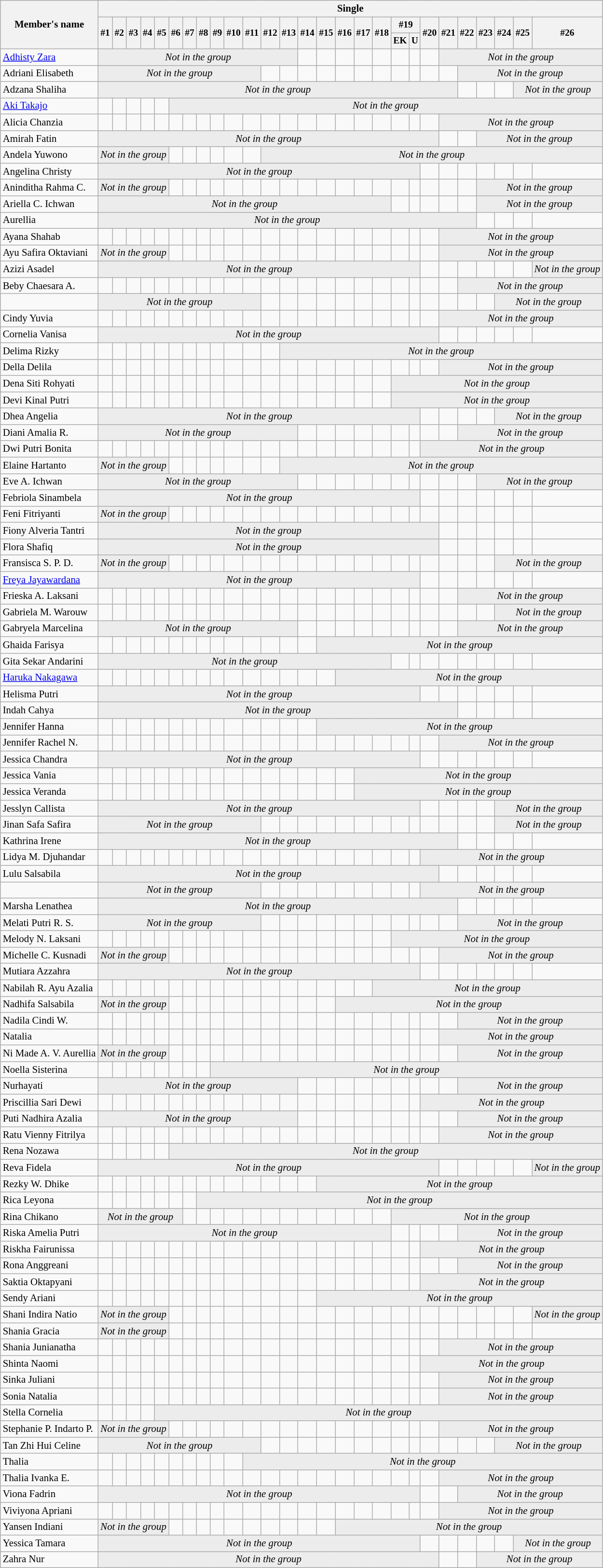<table class="wikitable sortable collapsible" style="font-size:87%;">
<tr>
<th rowspan="3">Member's name</th>
<th colspan="27">Single</th>
</tr>
<tr style="font-size:small;text-align:center;" class="sortable wikitable">
<th rowspan="2">#1</th>
<th rowspan="2">#2</th>
<th rowspan="2">#3</th>
<th rowspan="2">#4</th>
<th rowspan="2">#5</th>
<th rowspan="2">#6</th>
<th rowspan="2">#7</th>
<th rowspan="2">#8</th>
<th rowspan="2">#9</th>
<th rowspan="2">#10</th>
<th rowspan="2">#11</th>
<th rowspan="2">#12</th>
<th rowspan="2">#13</th>
<th rowspan="2">#14</th>
<th rowspan="2">#15</th>
<th rowspan="2">#16</th>
<th rowspan="2">#17</th>
<th rowspan="2">#18</th>
<th colspan="2">#19</th>
<th rowspan="2">#20</th>
<th rowspan="2">#21</th>
<th rowspan="2">#22</th>
<th rowspan="2">#23</th>
<th rowspan="2">#24</th>
<th rowspan="2">#25</th>
<th rowspan="2">#26</th>
</tr>
<tr style="font-size:small;text-align:center;" class="sortable wikitable">
<th>EK</th>
<th>U</th>
</tr>
<tr>
<td><a href='#'>Adhisty Zara</a></td>
<td colspan=13 style="background:#ececec;vertical-align:middle;text-align:center;" class="table-no"><em>Not in the group</em></td>
<td></td>
<td></td>
<td></td>
<td></td>
<td></td>
<td></td>
<td></td>
<td></td>
<td colspan=6 style="background:#ececec;vertical-align:middle;text-align:center;" class="table-no"><em>Not in the group</em></td>
</tr>
<tr>
<td>Adriani Elisabeth</td>
<td colspan=11 style="background:#ececec;vertical-align:middle;text-align:center;" class="table-no"><em>Not in the group</em></td>
<td></td>
<td></td>
<td></td>
<td></td>
<td></td>
<td></td>
<td></td>
<td></td>
<td></td>
<td></td>
<td></td>
<td colspan=5 style="background:#ececec;vertical-align:middle;text-align:center;" class="table-no"><em>Not in the group</em></td>
</tr>
<tr>
<td>Adzana Shaliha</td>
<td colspan=22 style="background:#ececec;vertical-align:middle;text-align:center;" class="table-no"><em>Not in the group</em></td>
<td></td>
<td></td>
<td></td>
<td colspan=2 style="background:#ececec;vertical-align:middle;text-align:center;" class="table-no"><em>Not in the group</em></td>
</tr>
<tr>
<td><a href='#'>Aki Takajo</a></td>
<td></td>
<td></td>
<td></td>
<td></td>
<td></td>
<td colspan=22 style="background:#ececec;vertical-align:middle;text-align:center;" class="table-no"><em>Not in the group</em></td>
</tr>
<tr>
<td>Alicia Chanzia</td>
<td></td>
<td></td>
<td></td>
<td></td>
<td></td>
<td></td>
<td></td>
<td></td>
<td></td>
<td></td>
<td></td>
<td></td>
<td></td>
<td></td>
<td></td>
<td></td>
<td></td>
<td></td>
<td></td>
<td></td>
<td></td>
<td colspan=6 style="background:#ececec;vertical-align:middle;text-align:center;" class="table-no"><em>Not in the group</em></td>
</tr>
<tr>
<td>Amirah Fatin</td>
<td colspan=21 style="background:#ececec;vertical-align:middle;text-align:center;" class="table-no"><em>Not in the group</em></td>
<td></td>
<td></td>
<td colspan=4 style="background:#ececec;vertical-align:middle;text-align:center;" class="table-no"><em>Not in the group</em></td>
</tr>
<tr>
<td>Andela Yuwono</td>
<td colspan=5 style="background:#ececec;vertical-align:middle;text-align:center;" class="table-no"><em>Not in the group</em></td>
<td></td>
<td></td>
<td></td>
<td></td>
<td></td>
<td></td>
<td colspan=16 style="background:#ececec;vertical-align:middle;text-align:center;" class="table-no"><em>Not in the group</em></td>
</tr>
<tr>
<td>Angelina Christy</td>
<td colspan=20 style="background:#ececec;vertical-align:middle;text-align:center;" class="table-no"><em>Not in the group</em></td>
<td></td>
<td></td>
<td></td>
<td></td>
<td></td>
<td></td>
<td></td>
</tr>
<tr>
<td>Aninditha Rahma C.</td>
<td colspan=5 style="background:#ececec;vertical-align:middle;text-align:center;" class="table-no"><em>Not in the group</em></td>
<td></td>
<td></td>
<td></td>
<td></td>
<td></td>
<td></td>
<td></td>
<td></td>
<td></td>
<td></td>
<td></td>
<td></td>
<td></td>
<td></td>
<td></td>
<td></td>
<td></td>
<td></td>
<td colspan=4 style="background:#ececec;vertical-align:middle;text-align:center;" class="table-no"><em>Not in the group</em></td>
</tr>
<tr>
<td>Ariella C. Ichwan</td>
<td colspan=18 style="background:#ececec;vertical-align:middle;text-align:center;" class="table-no"><em>Not in the group</em></td>
<td></td>
<td></td>
<td></td>
<td></td>
<td></td>
<td colspan=4 style="background:#ececec;vertical-align:middle;text-align:center;" class="table-no"><em>Not in the group</em></td>
</tr>
<tr>
<td>Aurellia</td>
<td colspan=23 style="background:#ececec;vertical-align:middle;text-align:center;" class="table-no"><em>Not in the group</em></td>
<td></td>
<td></td>
<td></td>
<td></td>
</tr>
<tr>
<td>Ayana Shahab</td>
<td></td>
<td></td>
<td></td>
<td></td>
<td></td>
<td></td>
<td></td>
<td></td>
<td></td>
<td></td>
<td></td>
<td></td>
<td></td>
<td></td>
<td></td>
<td></td>
<td></td>
<td></td>
<td></td>
<td></td>
<td></td>
<td colspan=6 style="background:#ececec;vertical-align:middle;text-align:center;" class="table-no"><em>Not in the group</em></td>
</tr>
<tr>
<td>Ayu Safira Oktaviani</td>
<td colspan=5 style="background:#ececec;vertical-align:middle;text-align:center;" class="table-no"><em>Not in the group</em></td>
<td></td>
<td></td>
<td></td>
<td></td>
<td></td>
<td></td>
<td></td>
<td></td>
<td></td>
<td></td>
<td></td>
<td></td>
<td></td>
<td></td>
<td></td>
<td></td>
<td colspan=6 style="background:#ececec;vertical-align:middle;text-align:center;" class="table-no"><em>Not in the group</em></td>
</tr>
<tr>
<td>Azizi Asadel</td>
<td colspan=20 style="background:#ececec;vertical-align:middle;text-align:center;" class="table-no"><em>Not in the group</em></td>
<td></td>
<td></td>
<td></td>
<td></td>
<td></td>
<td></td>
<td colspan=1 style="background:#ececec;vertical-align:middle;text-align:center;" class="table-no"><em>Not in the group</em></td>
</tr>
<tr>
<td>Beby Chaesara A.</td>
<td></td>
<td></td>
<td></td>
<td></td>
<td></td>
<td></td>
<td></td>
<td></td>
<td></td>
<td></td>
<td></td>
<td></td>
<td></td>
<td></td>
<td></td>
<td></td>
<td></td>
<td></td>
<td></td>
<td></td>
<td></td>
<td></td>
<td colspan=5 style="background:#ececec;vertical-align:middle;text-align:center;" class="table-no"><em>Not in the group</em></td>
</tr>
<tr>
<td></td>
<td colspan=11 style="background:#ececec;vertical-align:middle;text-align:center;" class="table-no"><em>Not in the group</em></td>
<td></td>
<td></td>
<td></td>
<td></td>
<td></td>
<td></td>
<td></td>
<td></td>
<td></td>
<td></td>
<td></td>
<td></td>
<td></td>
<td colspan=3 style="background:#ececec;vertical-align:middle;text-align:center;" class="table-no"><em>Not in the group</em></td>
</tr>
<tr>
<td>Cindy Yuvia</td>
<td></td>
<td></td>
<td></td>
<td></td>
<td></td>
<td></td>
<td></td>
<td></td>
<td></td>
<td></td>
<td></td>
<td></td>
<td></td>
<td></td>
<td></td>
<td></td>
<td></td>
<td></td>
<td></td>
<td></td>
<td></td>
<td colspan=6 style="background:#ececec;vertical-align:middle;text-align:center;" class="table-no"><em>Not in the group</em></td>
</tr>
<tr>
<td>Cornelia Vanisa</td>
<td colspan=21 style="background:#ececec;vertical-align:middle;text-align:center;" class="table-no"><em>Not in the group</em></td>
<td></td>
<td></td>
<td></td>
<td></td>
<td></td>
<td></td>
</tr>
<tr>
<td>Delima Rizky</td>
<td></td>
<td></td>
<td></td>
<td></td>
<td></td>
<td></td>
<td></td>
<td></td>
<td></td>
<td></td>
<td></td>
<td></td>
<td colspan=16 style="background:#ececec;vertical-align:middle;text-align:center;" class="table-no"><em>Not in the group</em></td>
</tr>
<tr>
<td>Della Delila</td>
<td></td>
<td></td>
<td></td>
<td></td>
<td></td>
<td></td>
<td></td>
<td></td>
<td></td>
<td></td>
<td></td>
<td></td>
<td></td>
<td></td>
<td></td>
<td></td>
<td></td>
<td></td>
<td></td>
<td></td>
<td></td>
<td colspan=6 style="background:#ececec;vertical-align:middle;text-align:center;" class="table-no"><em>Not in the group</em></td>
</tr>
<tr>
<td>Dena Siti Rohyati</td>
<td></td>
<td></td>
<td></td>
<td></td>
<td></td>
<td></td>
<td></td>
<td></td>
<td></td>
<td></td>
<td></td>
<td></td>
<td></td>
<td></td>
<td></td>
<td></td>
<td></td>
<td></td>
<td colspan=9 style="background:#ececec;vertical-align:middle;text-align:center;" class="table-no"><em>Not in the group</em></td>
</tr>
<tr>
<td>Devi Kinal Putri</td>
<td></td>
<td></td>
<td></td>
<td></td>
<td></td>
<td></td>
<td></td>
<td></td>
<td></td>
<td></td>
<td></td>
<td></td>
<td></td>
<td></td>
<td></td>
<td></td>
<td></td>
<td></td>
<td colspan=9 style="background:#ececec;vertical-align:middle;text-align:center;" class="table-no"><em>Not in the group</em></td>
</tr>
<tr>
<td>Dhea Angelia</td>
<td colspan=20 style="background:#ececec;vertical-align:middle;text-align:center;" class="table-no"><em>Not in the group</em></td>
<td></td>
<td></td>
<td></td>
<td></td>
<td colspan=3 style="background:#ececec;vertical-align:middle;text-align:center;" class="table-no"><em>Not in the group</em></td>
</tr>
<tr>
<td>Diani Amalia R.</td>
<td colspan=13 style="background:#ececec;vertical-align:middle;text-align:center;" class="table-no"><em>Not in the group</em></td>
<td></td>
<td></td>
<td></td>
<td></td>
<td></td>
<td></td>
<td></td>
<td></td>
<td></td>
<td colspan=5 style="background:#ececec;vertical-align:middle;text-align:center;" class="table-no"><em>Not in the group</em></td>
</tr>
<tr>
<td>Dwi Putri Bonita</td>
<td></td>
<td></td>
<td></td>
<td></td>
<td></td>
<td></td>
<td></td>
<td></td>
<td></td>
<td></td>
<td></td>
<td></td>
<td></td>
<td></td>
<td></td>
<td></td>
<td></td>
<td></td>
<td></td>
<td></td>
<td colspan=7 style="background:#ececec;vertical-align:middle;text-align:center;" class="table-no"><em>Not in the group</em></td>
</tr>
<tr>
<td>Elaine Hartanto</td>
<td colspan=5 style="background:#ececec;vertical-align:middle;text-align:center;" class="table-no"><em>Not in the group</em></td>
<td></td>
<td></td>
<td></td>
<td></td>
<td></td>
<td></td>
<td></td>
<td colspan=16 style="background:#ececec;vertical-align:middle;text-align:center;" class="table-no"><em>Not in the group</em></td>
</tr>
<tr>
<td>Eve A. Ichwan</td>
<td colspan=13 style="background:#ececec;vertical-align:middle;text-align:center;" class="table-no"><em>Not in the group</em></td>
<td></td>
<td></td>
<td></td>
<td></td>
<td></td>
<td></td>
<td></td>
<td></td>
<td></td>
<td></td>
<td colspan=4 style="background:#ececec;vertical-align:middle;text-align:center;" class="table-no"><em>Not in the group</em></td>
</tr>
<tr>
<td>Febriola Sinambela</td>
<td colspan=20 style="background:#ececec;vertical-align:middle;text-align:center;" class="table-no"><em>Not in the group</em></td>
<td></td>
<td></td>
<td></td>
<td></td>
<td></td>
<td></td>
<td></td>
</tr>
<tr>
<td>Feni Fitriyanti</td>
<td colspan=5 style="background:#ececec;vertical-align:middle;text-align:center;" class="table-no"><em>Not in the group</em></td>
<td></td>
<td></td>
<td></td>
<td></td>
<td></td>
<td></td>
<td></td>
<td></td>
<td></td>
<td></td>
<td></td>
<td></td>
<td></td>
<td></td>
<td></td>
<td></td>
<td></td>
<td></td>
<td></td>
<td></td>
<td></td>
<td></td>
</tr>
<tr>
<td>Fiony Alveria Tantri</td>
<td colspan=21 style="background:#ececec;vertical-align:middle;text-align:center;" class="table-no"><em>Not in the group</em></td>
<td></td>
<td></td>
<td></td>
<td></td>
<td></td>
<td></td>
</tr>
<tr>
<td>Flora Shafiq</td>
<td colspan=21 style="background:#ececec;vertical-align:middle;text-align:center;" class="table-no"><em>Not in the group</em></td>
<td></td>
<td></td>
<td></td>
<td></td>
<td></td>
<td></td>
</tr>
<tr>
<td>Fransisca S. P. D.</td>
<td colspan=5 style="background:#ececec;vertical-align:middle;text-align:center;" class="table-no"><em>Not in the group</em></td>
<td></td>
<td></td>
<td></td>
<td></td>
<td></td>
<td></td>
<td></td>
<td></td>
<td></td>
<td></td>
<td></td>
<td></td>
<td></td>
<td></td>
<td></td>
<td></td>
<td></td>
<td></td>
<td></td>
<td colspan=3 style="background:#ececec;vertical-align:middle;text-align:center;" class="table-no"><em>Not in the group</em></td>
</tr>
<tr>
<td><a href='#'>Freya Jayawardana</a></td>
<td colspan=20 style="background:#ececec;vertical-align:middle;text-align:center;" class="table-no"><em>Not in the group</em></td>
<td></td>
<td></td>
<td></td>
<td></td>
<td></td>
<td></td>
<td></td>
</tr>
<tr>
<td>Frieska A. Laksani</td>
<td></td>
<td></td>
<td></td>
<td></td>
<td></td>
<td></td>
<td></td>
<td></td>
<td></td>
<td></td>
<td></td>
<td></td>
<td></td>
<td></td>
<td></td>
<td></td>
<td></td>
<td></td>
<td></td>
<td></td>
<td></td>
<td></td>
<td colspan=5 style="background:#ececec;vertical-align:middle;text-align:center;" class="table-no"><em>Not in the group</em></td>
</tr>
<tr>
<td>Gabriela M. Warouw</td>
<td></td>
<td></td>
<td></td>
<td></td>
<td></td>
<td></td>
<td></td>
<td></td>
<td></td>
<td></td>
<td></td>
<td></td>
<td></td>
<td></td>
<td></td>
<td></td>
<td></td>
<td></td>
<td></td>
<td></td>
<td></td>
<td></td>
<td></td>
<td></td>
<td colspan=3 style="background:#ececec;vertical-align:middle;text-align:center;" class="table-no"><em>Not in the group</em></td>
</tr>
<tr>
<td>Gabryela Marcelina</td>
<td colspan=13 style="background:#ececec;vertical-align:middle;text-align:center;" class="table-no"><em>Not in the group</em></td>
<td></td>
<td></td>
<td></td>
<td></td>
<td></td>
<td></td>
<td></td>
<td></td>
<td></td>
<td colspan=5 style="background:#ececec;vertical-align:middle;text-align:center;" class="table-no"><em>Not in the group</em></td>
</tr>
<tr>
<td>Ghaida Farisya</td>
<td></td>
<td></td>
<td></td>
<td></td>
<td></td>
<td></td>
<td></td>
<td></td>
<td></td>
<td></td>
<td></td>
<td></td>
<td></td>
<td></td>
<td colspan=13 style="background:#ececec;vertical-align:middle;text-align:center;" class="table-no"><em>Not in the group</em></td>
</tr>
<tr>
<td>Gita Sekar Andarini</td>
<td colspan=18 style="background:#ececec;vertical-align:middle;text-align:center;" class="table-no"><em>Not in the group</em></td>
<td></td>
<td></td>
<td></td>
<td></td>
<td></td>
<td></td>
<td></td>
<td></td>
<td></td>
</tr>
<tr>
<td><a href='#'>Haruka Nakagawa</a></td>
<td></td>
<td></td>
<td></td>
<td></td>
<td></td>
<td></td>
<td></td>
<td></td>
<td></td>
<td></td>
<td></td>
<td></td>
<td></td>
<td></td>
<td></td>
<td colspan=12 style="background:#ececec;vertical-align:middle;text-align:center;" class="table-no"><em>Not in the group</em></td>
</tr>
<tr>
<td>Helisma Putri</td>
<td colspan=20 style="background:#ececec;vertical-align:middle;text-align:center;" class="table-no"><em>Not in the group</em></td>
<td></td>
<td></td>
<td></td>
<td></td>
<td></td>
<td></td>
<td></td>
</tr>
<tr>
<td>Indah Cahya</td>
<td colspan=22 style="background:#ececec;vertical-align:middle;text-align:center;" class="table-no"><em>Not in the group</em></td>
<td></td>
<td></td>
<td></td>
<td></td>
<td></td>
</tr>
<tr>
<td>Jennifer Hanna</td>
<td></td>
<td></td>
<td></td>
<td></td>
<td></td>
<td></td>
<td></td>
<td></td>
<td></td>
<td></td>
<td></td>
<td></td>
<td></td>
<td></td>
<td colspan=14 style="background:#ececec;vertical-align:middle;text-align:center;" class="table-no"><em>Not in the group</em></td>
</tr>
<tr>
<td>Jennifer Rachel N.</td>
<td></td>
<td></td>
<td></td>
<td></td>
<td></td>
<td></td>
<td></td>
<td></td>
<td></td>
<td></td>
<td></td>
<td></td>
<td></td>
<td></td>
<td></td>
<td></td>
<td></td>
<td></td>
<td></td>
<td></td>
<td></td>
<td colspan=6 style="background:#ececec;vertical-align:middle;text-align:center;" class="table-no"><em>Not in the group</em></td>
</tr>
<tr>
<td>Jessica Chandra</td>
<td colspan=20 style="background:#ececec;vertical-align:middle;text-align:center;" class="table-no"><em>Not in the group</em></td>
<td></td>
<td></td>
<td></td>
<td></td>
<td></td>
<td></td>
<td></td>
</tr>
<tr>
<td>Jessica Vania</td>
<td></td>
<td></td>
<td></td>
<td></td>
<td></td>
<td></td>
<td></td>
<td></td>
<td></td>
<td></td>
<td></td>
<td></td>
<td></td>
<td></td>
<td></td>
<td></td>
<td colspan=11 style="background:#ececec;vertical-align:middle;text-align:center;" class="table-no"><em>Not in the group</em></td>
</tr>
<tr>
<td>Jessica Veranda</td>
<td></td>
<td></td>
<td></td>
<td></td>
<td></td>
<td></td>
<td></td>
<td></td>
<td></td>
<td></td>
<td></td>
<td></td>
<td></td>
<td></td>
<td></td>
<td></td>
<td colspan=11 style="background:#ececec;vertical-align:middle;text-align:center;" class="table-no"><em>Not in the group</em></td>
</tr>
<tr>
<td>Jesslyn Callista</td>
<td colspan=20 style="background:#ececec;vertical-align:middle;text-align:center;" class="table-no"><em>Not in the group</em></td>
<td></td>
<td></td>
<td></td>
<td></td>
<td colspan=3 style="background:#ececec;vertical-align:middle;text-align:center;" class="table-no"><em>Not in the group</em></td>
</tr>
<tr>
<td>Jinan Safa Safira</td>
<td colspan=11 style="background:#ececec;vertical-align:middle;text-align:center;" class="table-no"><em>Not in the group</em></td>
<td></td>
<td></td>
<td></td>
<td></td>
<td></td>
<td></td>
<td></td>
<td></td>
<td></td>
<td></td>
<td></td>
<td></td>
<td></td>
<td colspan=3 style="background:#ececec;vertical-align:middle;text-align:center;" class="table-no"><em>Not in the group</em></td>
</tr>
<tr>
<td>Kathrina Irene</td>
<td colspan=22 style="background:#ececec;vertical-align:middle;text-align:center;" class="table-no"><em>Not in the group</em></td>
<td></td>
<td></td>
<td></td>
<td></td>
<td></td>
</tr>
<tr>
<td>Lidya M. Djuhandar</td>
<td></td>
<td></td>
<td></td>
<td></td>
<td></td>
<td></td>
<td></td>
<td></td>
<td></td>
<td></td>
<td></td>
<td></td>
<td></td>
<td></td>
<td></td>
<td></td>
<td></td>
<td></td>
<td></td>
<td></td>
<td colspan=7 style="background:#ececec;vertical-align:middle;text-align:center;" class="table-no"><em>Not in the group</em></td>
</tr>
<tr>
<td>Lulu Salsabila</td>
<td colspan=21 style="background:#ececec;vertical-align:middle;text-align:center;" class="table-no"><em>Not in the group</em></td>
<td></td>
<td></td>
<td></td>
<td></td>
<td></td>
<td></td>
</tr>
<tr>
<td></td>
<td colspan=11 style="background:#ececec;vertical-align:middle;text-align:center;" class="table-no"><em>Not in the group</em></td>
<td></td>
<td></td>
<td></td>
<td></td>
<td></td>
<td></td>
<td></td>
<td></td>
<td></td>
<td colspan=7 style="background:#ececec;vertical-align:middle;text-align:center;" class="table-no"><em>Not in the group</em></td>
</tr>
<tr>
<td>Marsha Lenathea</td>
<td colspan=22 style="background:#ececec;vertical-align:middle;text-align:center;" class="table-no"><em>Not in the group</em></td>
<td></td>
<td></td>
<td></td>
<td></td>
<td></td>
</tr>
<tr>
<td>Melati Putri R. S.</td>
<td colspan=11 style="background:#ececec;vertical-align:middle;text-align:center;" class="table-no"><em>Not in the group</em></td>
<td></td>
<td></td>
<td></td>
<td></td>
<td></td>
<td></td>
<td></td>
<td></td>
<td></td>
<td></td>
<td></td>
<td colspan=5 style="background:#ececec;vertical-align:middle;text-align:center;" class="table-no"><em>Not in the group</em></td>
</tr>
<tr>
<td>Melody N. Laksani</td>
<td></td>
<td></td>
<td></td>
<td></td>
<td></td>
<td></td>
<td></td>
<td></td>
<td></td>
<td></td>
<td></td>
<td></td>
<td></td>
<td></td>
<td></td>
<td></td>
<td></td>
<td></td>
<td colspan=9 style="background:#ececec;vertical-align:middle;text-align:center;" class="table-no"><em>Not in the group</em></td>
</tr>
<tr>
<td>Michelle C. Kusnadi</td>
<td colspan=5 style="background:#ececec;vertical-align:middle;text-align:center;" class="table-no"><em>Not in the group</em></td>
<td></td>
<td></td>
<td></td>
<td></td>
<td></td>
<td></td>
<td></td>
<td></td>
<td></td>
<td></td>
<td></td>
<td></td>
<td></td>
<td></td>
<td></td>
<td></td>
<td colspan=6 style="background:#ececec;vertical-align:middle;text-align:center;" class="table-no"><em>Not in the group</em></td>
</tr>
<tr>
<td>Mutiara Azzahra</td>
<td colspan=20 style="background:#ececec;vertical-align:middle;text-align:center;" class="table-no"><em>Not in the group</em></td>
<td></td>
<td></td>
<td></td>
<td></td>
<td></td>
<td></td>
<td></td>
</tr>
<tr>
<td>Nabilah R. Ayu Azalia</td>
<td></td>
<td></td>
<td></td>
<td></td>
<td></td>
<td></td>
<td></td>
<td></td>
<td></td>
<td></td>
<td></td>
<td></td>
<td></td>
<td></td>
<td></td>
<td></td>
<td></td>
<td colspan=10 style="background:#ececec;vertical-align:middle;text-align:center;" class="table-no"><em>Not in the group</em></td>
</tr>
<tr>
<td>Nadhifa Salsabila</td>
<td colspan=5 style="background:#ececec;vertical-align:middle;text-align:center;" class="table-no"><em>Not in the group</em></td>
<td></td>
<td></td>
<td></td>
<td></td>
<td></td>
<td></td>
<td></td>
<td></td>
<td></td>
<td></td>
<td colspan=12 style="background:#ececec;vertical-align:middle;text-align:center;" class="table-no"><em>Not in the group</em></td>
</tr>
<tr>
<td>Nadila Cindi W.</td>
<td></td>
<td></td>
<td></td>
<td></td>
<td></td>
<td></td>
<td></td>
<td></td>
<td></td>
<td></td>
<td></td>
<td></td>
<td></td>
<td></td>
<td></td>
<td></td>
<td></td>
<td></td>
<td></td>
<td></td>
<td></td>
<td></td>
<td colspan=5 style="background:#ececec;vertical-align:middle;text-align:center;" class="table-no"><em>Not in the group</em></td>
</tr>
<tr>
<td>Natalia</td>
<td></td>
<td></td>
<td></td>
<td></td>
<td></td>
<td></td>
<td></td>
<td></td>
<td></td>
<td></td>
<td></td>
<td></td>
<td></td>
<td></td>
<td></td>
<td></td>
<td></td>
<td></td>
<td></td>
<td></td>
<td></td>
<td colspan=6 style="background:#ececec;vertical-align:middle;text-align:center;" class="table-no"><em>Not in the group</em></td>
</tr>
<tr>
<td>Ni Made A. V. Aurellia</td>
<td colspan=5 style="background:#ececec;vertical-align:middle;text-align:center;" class="table-no"><em>Not in the group</em></td>
<td></td>
<td></td>
<td></td>
<td></td>
<td></td>
<td></td>
<td></td>
<td></td>
<td></td>
<td></td>
<td></td>
<td></td>
<td></td>
<td></td>
<td></td>
<td></td>
<td></td>
<td colspan=5 style="background:#ececec;vertical-align:middle;text-align:center;" class="table-no"><em>Not in the group</em></td>
</tr>
<tr>
<td>Noella Sisterina</td>
<td></td>
<td></td>
<td></td>
<td></td>
<td></td>
<td></td>
<td></td>
<td></td>
<td colspan=20 style="background:#ececec;vertical-align:middle;text-align:center;" class="table-no"><em>Not in the group</em></td>
</tr>
<tr>
<td>Nurhayati</td>
<td colspan=13 style="background:#ececec;vertical-align:middle;text-align:center;" class="table-no"><em>Not in the group</em></td>
<td></td>
<td></td>
<td></td>
<td></td>
<td></td>
<td></td>
<td></td>
<td></td>
<td></td>
<td colspan=5 style="background:#ececec;vertical-align:middle;text-align:center;" class="table-no"><em>Not in the group</em></td>
</tr>
<tr>
<td>Priscillia Sari Dewi</td>
<td></td>
<td></td>
<td></td>
<td></td>
<td></td>
<td></td>
<td></td>
<td></td>
<td></td>
<td></td>
<td></td>
<td></td>
<td></td>
<td></td>
<td></td>
<td></td>
<td></td>
<td></td>
<td></td>
<td></td>
<td colspan=7 style="background:#ececec;vertical-align:middle;text-align:center;" class="table-no"><em>Not in the group</em></td>
</tr>
<tr>
<td>Puti Nadhira Azalia</td>
<td colspan=13 style="background:#ececec;vertical-align:middle;text-align:center;" class="table-no"><em>Not in the group</em></td>
<td></td>
<td></td>
<td></td>
<td></td>
<td></td>
<td></td>
<td></td>
<td></td>
<td></td>
<td colspan=5 style="background:#ececec;vertical-align:middle;text-align:center;" class="table-no"><em>Not in the group</em></td>
</tr>
<tr>
<td>Ratu Vienny Fitrilya</td>
<td></td>
<td></td>
<td></td>
<td></td>
<td></td>
<td></td>
<td></td>
<td></td>
<td></td>
<td></td>
<td></td>
<td></td>
<td></td>
<td></td>
<td></td>
<td></td>
<td></td>
<td></td>
<td></td>
<td></td>
<td></td>
<td colspan=6 style="background:#ececec;vertical-align:middle;text-align:center;" class="table-no"><em>Not in the group</em></td>
</tr>
<tr>
<td>Rena Nozawa</td>
<td></td>
<td></td>
<td></td>
<td></td>
<td></td>
<td colspan=23 style="background:#ececec;vertical-align:middle;text-align:center;" class="table-no"><em>Not in the group</em></td>
</tr>
<tr>
<td>Reva Fidela</td>
<td colspan=21 style="background:#ececec;vertical-align:middle;text-align:center;" class="table-no"><em>Not in the group</em></td>
<td></td>
<td></td>
<td></td>
<td></td>
<td></td>
<td colspan=1 style="background:#ececec;vertical-align:middle;text-align:center;" class="table-no"><em>Not in the group</em></td>
</tr>
<tr>
<td>Rezky W. Dhike</td>
<td></td>
<td></td>
<td></td>
<td></td>
<td></td>
<td></td>
<td></td>
<td></td>
<td></td>
<td></td>
<td></td>
<td></td>
<td></td>
<td></td>
<td colspan=13 style="background:#ececec;vertical-align:middle;text-align:center;" class="table-no"><em>Not in the group</em></td>
</tr>
<tr>
<td>Rica Leyona</td>
<td></td>
<td></td>
<td></td>
<td></td>
<td></td>
<td></td>
<td></td>
<td colspan=21 style="background:#ececec;vertical-align:middle;text-align:center;" class="table-no"><em>Not in the group</em></td>
</tr>
<tr>
<td>Rina Chikano</td>
<td colspan=6 style="background:#ececec;vertical-align:middle;text-align:center;" class="table-no"><em>Not in the group</em></td>
<td></td>
<td></td>
<td></td>
<td></td>
<td></td>
<td></td>
<td></td>
<td></td>
<td></td>
<td></td>
<td></td>
<td></td>
<td colspan=9 style="background:#ececec;vertical-align:middle;text-align:center;" class="table-no"><em>Not in the group</em></td>
</tr>
<tr>
<td>Riska Amelia Putri</td>
<td colspan=18 style="background:#ececec;vertical-align:middle;text-align:center;" class="table-no"><em>Not in the group</em></td>
<td></td>
<td></td>
<td></td>
<td></td>
<td colspan=5 style="background:#ececec;vertical-align:middle;text-align:center;" class="table-no"><em>Not in the group</em></td>
</tr>
<tr>
<td>Riskha Fairunissa</td>
<td></td>
<td></td>
<td></td>
<td></td>
<td></td>
<td></td>
<td></td>
<td></td>
<td></td>
<td></td>
<td></td>
<td></td>
<td></td>
<td></td>
<td></td>
<td></td>
<td></td>
<td></td>
<td></td>
<td></td>
<td colspan=7 style="background:#ececec;vertical-align:middle;text-align:center;" class="table-no"><em>Not in the group</em></td>
</tr>
<tr>
<td>Rona Anggreani</td>
<td></td>
<td></td>
<td></td>
<td></td>
<td></td>
<td></td>
<td></td>
<td></td>
<td></td>
<td></td>
<td></td>
<td></td>
<td></td>
<td></td>
<td></td>
<td></td>
<td></td>
<td></td>
<td></td>
<td></td>
<td></td>
<td></td>
<td colspan=5 style="background:#ececec;vertical-align:middle;text-align:center;" class="table-no"><em>Not in the group</em></td>
</tr>
<tr>
<td>Saktia Oktapyani</td>
<td></td>
<td></td>
<td></td>
<td></td>
<td></td>
<td></td>
<td></td>
<td></td>
<td></td>
<td></td>
<td></td>
<td></td>
<td></td>
<td></td>
<td></td>
<td></td>
<td></td>
<td></td>
<td></td>
<td></td>
<td colspan=8 style="background:#ececec;vertical-align:middle;text-align:center;" class="table-no"><em>Not in the group</em></td>
</tr>
<tr>
<td>Sendy Ariani</td>
<td></td>
<td></td>
<td></td>
<td></td>
<td></td>
<td></td>
<td></td>
<td></td>
<td></td>
<td></td>
<td></td>
<td></td>
<td></td>
<td></td>
<td colspan=13 style="background:#ececec;vertical-align:middle;text-align:center;" class="table-no"><em>Not in the group</em></td>
</tr>
<tr>
<td>Shani Indira Natio</td>
<td colspan=5 style="background:#ececec;vertical-align:middle;text-align:center;" class="table-no"><em>Not in the group</em></td>
<td></td>
<td></td>
<td></td>
<td></td>
<td></td>
<td></td>
<td></td>
<td></td>
<td></td>
<td></td>
<td></td>
<td></td>
<td></td>
<td></td>
<td></td>
<td></td>
<td></td>
<td></td>
<td></td>
<td></td>
<td></td>
<td colspan=1 style="background:#ececec;vertical-align:middle;text-align:center;" class="table-no"><em>Not in the group</em></td>
</tr>
<tr>
<td>Shania Gracia</td>
<td colspan=5 style="background:#ececec;vertical-align:middle;text-align:center;" class="table-no"><em>Not in the group</em></td>
<td></td>
<td></td>
<td></td>
<td></td>
<td></td>
<td></td>
<td></td>
<td></td>
<td></td>
<td></td>
<td></td>
<td></td>
<td></td>
<td></td>
<td></td>
<td></td>
<td></td>
<td></td>
<td></td>
<td></td>
<td></td>
<td></td>
</tr>
<tr>
<td>Shania Junianatha</td>
<td></td>
<td></td>
<td></td>
<td></td>
<td></td>
<td></td>
<td></td>
<td></td>
<td></td>
<td></td>
<td></td>
<td></td>
<td></td>
<td></td>
<td></td>
<td></td>
<td></td>
<td></td>
<td></td>
<td></td>
<td></td>
<td colspan=6 style="background:#ececec;vertical-align:middle;text-align:center;" class="table-no"><em>Not in the group</em></td>
</tr>
<tr>
<td>Shinta Naomi</td>
<td></td>
<td></td>
<td></td>
<td></td>
<td></td>
<td></td>
<td></td>
<td></td>
<td></td>
<td></td>
<td></td>
<td></td>
<td></td>
<td></td>
<td></td>
<td></td>
<td></td>
<td></td>
<td></td>
<td></td>
<td colspan=7 style="background:#ececec;vertical-align:middle;text-align:center;" class="table-no"><em>Not in the group</em></td>
</tr>
<tr>
<td>Sinka Juliani</td>
<td></td>
<td></td>
<td></td>
<td></td>
<td></td>
<td></td>
<td></td>
<td></td>
<td></td>
<td></td>
<td></td>
<td></td>
<td></td>
<td></td>
<td></td>
<td></td>
<td></td>
<td></td>
<td></td>
<td></td>
<td></td>
<td colspan=6 style="background:#ececec;vertical-align:middle;text-align:center;" class="table-no"><em>Not in the group</em></td>
</tr>
<tr>
<td>Sonia Natalia</td>
<td></td>
<td></td>
<td></td>
<td></td>
<td></td>
<td></td>
<td></td>
<td></td>
<td></td>
<td></td>
<td></td>
<td></td>
<td></td>
<td></td>
<td></td>
<td></td>
<td></td>
<td></td>
<td></td>
<td></td>
<td></td>
<td colspan=6 style="background:#ececec;vertical-align:middle;text-align:center;" class="table-no"><em>Not in the group</em></td>
</tr>
<tr>
<td>Stella Cornelia</td>
<td></td>
<td></td>
<td></td>
<td></td>
<td colspan=24 style="background:#ececec;vertical-align:middle;text-align:center;" class="table-no"><em>Not in the group</em></td>
</tr>
<tr>
<td>Stephanie P. Indarto P.</td>
<td colspan=5 style="background:#ececec;vertical-align:middle;text-align:center;" class="table-no"><em>Not in the group</em></td>
<td></td>
<td></td>
<td></td>
<td></td>
<td></td>
<td></td>
<td></td>
<td></td>
<td></td>
<td></td>
<td></td>
<td></td>
<td></td>
<td></td>
<td></td>
<td></td>
<td colspan=6 style="background:#ececec;vertical-align:middle;text-align:center;" class="table-no"><em>Not in the group</em></td>
</tr>
<tr>
<td>Tan Zhi Hui Celine</td>
<td colspan=11 style="background:#ececec;vertical-align:middle;text-align:center;" class="table-no"><em>Not in the group</em></td>
<td></td>
<td></td>
<td></td>
<td></td>
<td></td>
<td></td>
<td></td>
<td></td>
<td></td>
<td></td>
<td></td>
<td></td>
<td></td>
<td colspan=3 style="background:#ececec;vertical-align:middle;text-align:center;" class="table-no"><em>Not in the group</em></td>
</tr>
<tr>
<td>Thalia</td>
<td></td>
<td></td>
<td></td>
<td></td>
<td></td>
<td></td>
<td></td>
<td></td>
<td></td>
<td></td>
<td colspan=17 style="background:#ececec;vertical-align:middle;text-align:center;" class="table-no"><em>Not in the group</em></td>
</tr>
<tr>
<td>Thalia Ivanka E.</td>
<td></td>
<td></td>
<td></td>
<td></td>
<td></td>
<td></td>
<td></td>
<td></td>
<td></td>
<td></td>
<td></td>
<td></td>
<td></td>
<td></td>
<td></td>
<td></td>
<td></td>
<td></td>
<td></td>
<td></td>
<td></td>
<td colspan=6 style="background:#ececec;vertical-align:middle;text-align:center;" class="table-no"><em>Not in the group</em></td>
</tr>
<tr>
<td>Viona Fadrin</td>
<td colspan=20 style="background:#ececec;vertical-align:middle;text-align:center;" class="table-no"><em>Not in the group</em></td>
<td></td>
<td></td>
<td colspan=5 style="background:#ececec;vertical-align:middle;text-align:center;" class="table-no"><em>Not in the group</em></td>
</tr>
<tr>
<td>Viviyona Apriani</td>
<td></td>
<td></td>
<td></td>
<td></td>
<td></td>
<td></td>
<td></td>
<td></td>
<td></td>
<td></td>
<td></td>
<td></td>
<td></td>
<td></td>
<td></td>
<td></td>
<td></td>
<td></td>
<td></td>
<td></td>
<td></td>
<td colspan=6 style="background:#ececec;vertical-align:middle;text-align:center;" class="table-no"><em>Not in the group</em></td>
</tr>
<tr>
<td>Yansen Indiani</td>
<td colspan=5 style="background:#ececec;vertical-align:middle;text-align:center;" class="table-no"><em>Not in the group</em></td>
<td></td>
<td></td>
<td></td>
<td></td>
<td></td>
<td></td>
<td></td>
<td></td>
<td></td>
<td></td>
<td colspan=12 style="background:#ececec;vertical-align:middle;text-align:center;" class="table-no"><em>Not in the group</em></td>
</tr>
<tr>
<td>Yessica Tamara</td>
<td colspan=20 style="background:#ececec;vertical-align:middle;text-align:center;" class="table-no"><em>Not in the group</em></td>
<td></td>
<td></td>
<td></td>
<td></td>
<td></td>
<td colspan=2 style="background:#ececec;vertical-align:middle;text-align:center;" class="table-no"><em>Not in the group</em></td>
</tr>
<tr>
<td>Zahra Nur</td>
<td colspan=21 style="background:#ececec;vertical-align:middle;text-align:center;" class="table-no"><em>Not in the group</em></td>
<td></td>
<td></td>
<td colspan=4 style="background:#ececec;vertical-align:middle;text-align:center;" class="table-no"><em>Not in the group</em></td>
</tr>
</table>
